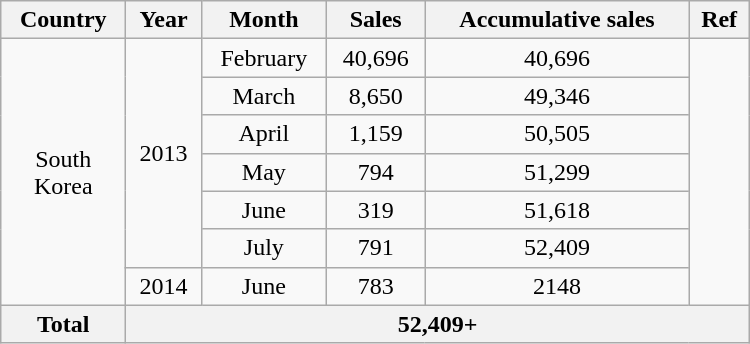<table class="wikitable" style="text-align:center; width:500px">
<tr>
<th>Country</th>
<th>Year</th>
<th>Month</th>
<th>Sales</th>
<th>Accumulative sales</th>
<th>Ref</th>
</tr>
<tr>
<td rowspan=7>South<br>Korea</td>
<td rowspan=6>2013</td>
<td>February</td>
<td>40,696</td>
<td>40,696</td>
<td rowspan=7 style="text-align:center;"></td>
</tr>
<tr>
<td>March</td>
<td>8,650</td>
<td>49,346</td>
</tr>
<tr>
<td>April</td>
<td>1,159</td>
<td>50,505</td>
</tr>
<tr>
<td>May</td>
<td>794</td>
<td>51,299</td>
</tr>
<tr>
<td>June</td>
<td>319</td>
<td>51,618</td>
</tr>
<tr>
<td>July</td>
<td>791</td>
<td>52,409</td>
</tr>
<tr>
<td colspan=1>2014</td>
<td>June</td>
<td>783</td>
<td>2148</td>
</tr>
<tr>
<th>Total</th>
<th colspan=5>52,409+</th>
</tr>
</table>
